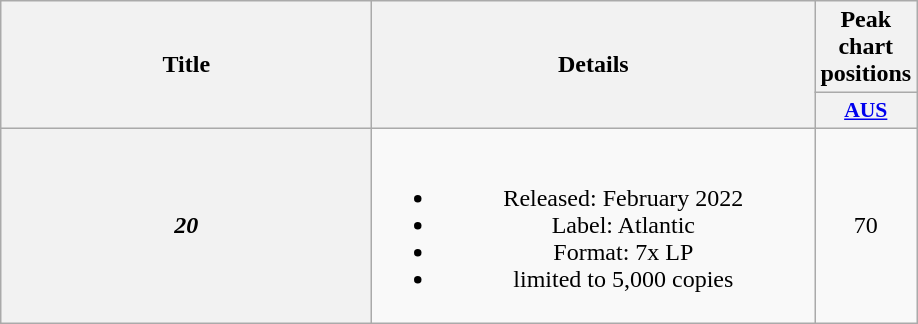<table class="wikitable plainrowheaders" style="text-align:center;">
<tr>
<th scope="col" rowspan="2" style="width:15em;">Title</th>
<th scope="col" rowspan="2" style="width:18em;">Details</th>
<th scope="col" colspan="1">Peak chart positions</th>
</tr>
<tr>
<th scope="col" style="width:2.5em;font-size:90%;"><a href='#'>AUS</a><br></th>
</tr>
<tr>
<th scope="row"><em>20</em></th>
<td><br><ul><li>Released: February 2022</li><li>Label: Atlantic</li><li>Format: 7x LP</li><li>limited to 5,000 copies</li></ul></td>
<td>70</td>
</tr>
</table>
